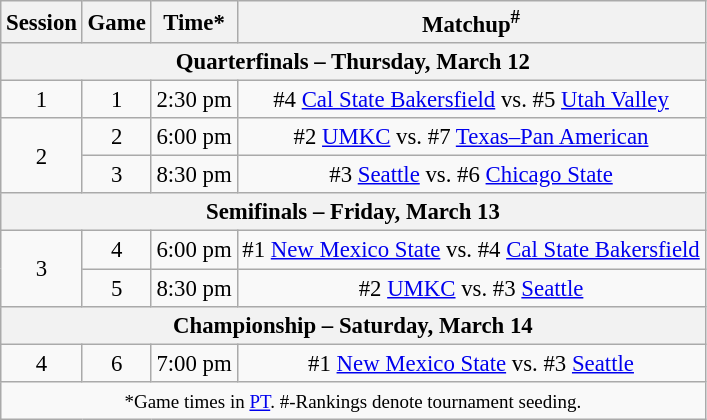<table class="wikitable" style="font-size: 95%;text-align:center">
<tr>
<th>Session</th>
<th>Game</th>
<th>Time*</th>
<th>Matchup<sup>#</sup></th>
</tr>
<tr>
<th colspan=4>Quarterfinals – Thursday, March 12</th>
</tr>
<tr>
<td rowspan=1>1</td>
<td>1</td>
<td>2:30 pm</td>
<td>#4 <a href='#'>Cal State Bakersfield</a> vs. #5 <a href='#'>Utah Valley</a></td>
</tr>
<tr>
<td rowspan=2>2</td>
<td>2</td>
<td>6:00 pm</td>
<td>#2 <a href='#'>UMKC</a> vs. #7 <a href='#'>Texas–Pan American</a></td>
</tr>
<tr>
<td>3</td>
<td>8:30 pm</td>
<td>#3 <a href='#'>Seattle</a> vs. #6 <a href='#'>Chicago State</a></td>
</tr>
<tr>
<th colspan=4>Semifinals – Friday, March 13</th>
</tr>
<tr>
<td rowspan=2>3</td>
<td>4</td>
<td>6:00 pm</td>
<td>#1 <a href='#'>New Mexico State</a> vs. #4 <a href='#'>Cal State Bakersfield</a></td>
</tr>
<tr>
<td>5</td>
<td>8:30 pm</td>
<td>#2 <a href='#'>UMKC</a>  vs. #3 <a href='#'>Seattle</a></td>
</tr>
<tr>
<th colspan=4>Championship – Saturday, March 14</th>
</tr>
<tr>
<td>4</td>
<td>6</td>
<td>7:00 pm</td>
<td>#1 <a href='#'>New Mexico State</a> vs. #3 <a href='#'>Seattle</a></td>
</tr>
<tr>
<td colspan=4><small>*Game times in <a href='#'>PT</a>. #-Rankings denote tournament seeding.</small></td>
</tr>
</table>
